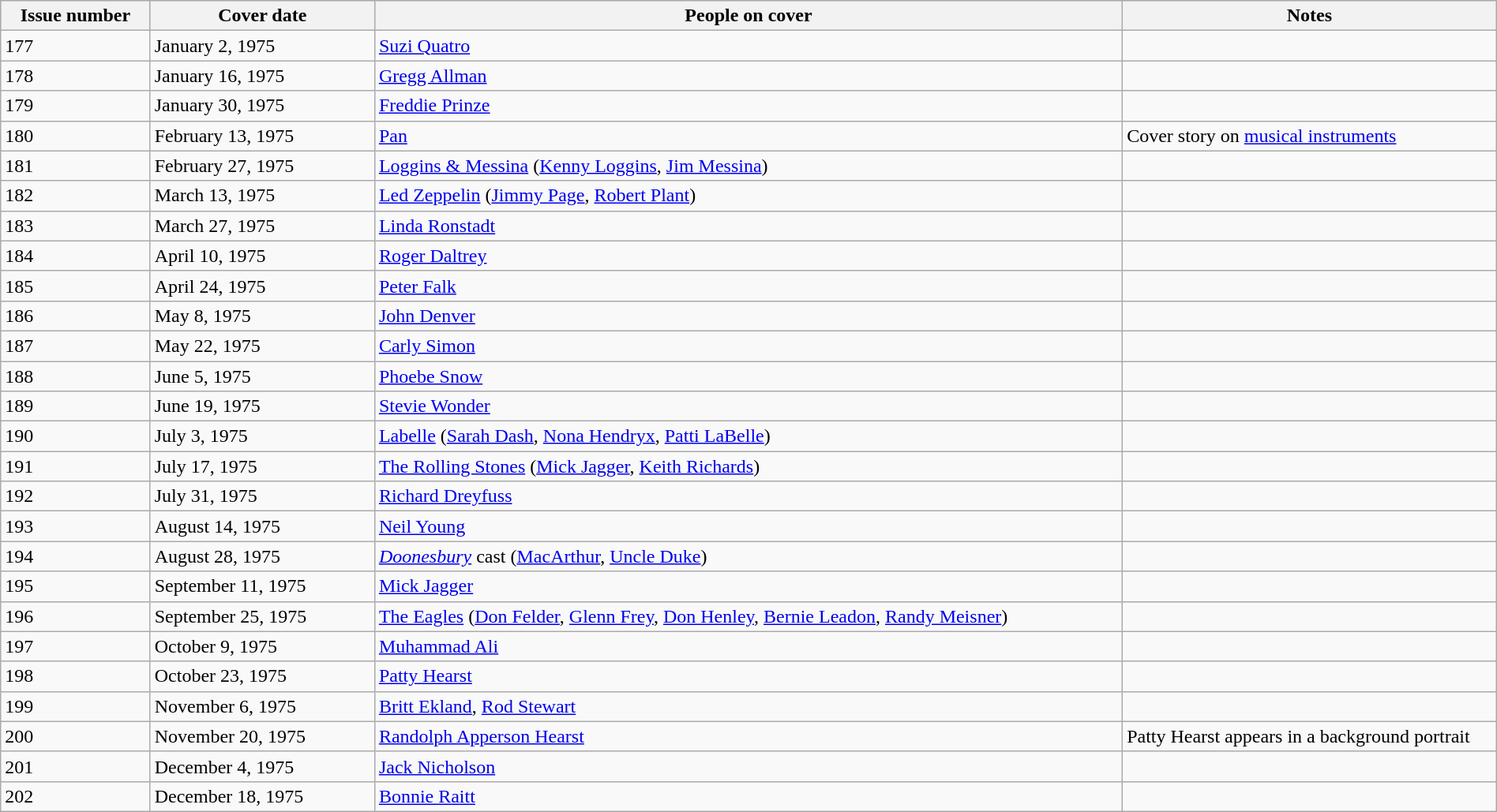<table class="wikitable sortable" style="margin:auto;width:100%;">
<tr style="background:#ccf;">
<th style="width:10%;">Issue number</th>
<th style="width:15%;">Cover date</th>
<th style="width:50%;">People on cover</th>
<th style="width:25%;">Notes</th>
</tr>
<tr>
<td>177</td>
<td>January 2, 1975</td>
<td><a href='#'>Suzi Quatro</a></td>
<td></td>
</tr>
<tr>
<td>178</td>
<td>January 16, 1975</td>
<td><a href='#'>Gregg Allman</a></td>
<td></td>
</tr>
<tr>
<td>179</td>
<td>January 30, 1975</td>
<td><a href='#'>Freddie Prinze</a></td>
<td></td>
</tr>
<tr>
<td>180</td>
<td>February 13, 1975</td>
<td><a href='#'>Pan</a></td>
<td>Cover story on <a href='#'>musical instruments</a></td>
</tr>
<tr>
<td>181</td>
<td>February 27, 1975</td>
<td><a href='#'>Loggins & Messina</a> (<a href='#'>Kenny Loggins</a>, <a href='#'>Jim Messina</a>)</td>
<td></td>
</tr>
<tr>
<td>182</td>
<td>March 13, 1975</td>
<td><a href='#'>Led Zeppelin</a> (<a href='#'>Jimmy Page</a>, <a href='#'>Robert Plant</a>)</td>
<td></td>
</tr>
<tr>
<td>183</td>
<td>March 27, 1975</td>
<td><a href='#'>Linda Ronstadt</a></td>
<td></td>
</tr>
<tr>
<td>184</td>
<td>April 10, 1975</td>
<td><a href='#'>Roger Daltrey</a></td>
<td></td>
</tr>
<tr>
<td>185</td>
<td>April 24, 1975</td>
<td><a href='#'>Peter Falk</a></td>
<td></td>
</tr>
<tr>
<td>186</td>
<td>May 8, 1975</td>
<td><a href='#'>John Denver</a></td>
<td></td>
</tr>
<tr>
<td>187</td>
<td>May 22, 1975</td>
<td><a href='#'>Carly Simon</a></td>
<td></td>
</tr>
<tr>
<td>188</td>
<td>June 5, 1975</td>
<td><a href='#'>Phoebe Snow</a></td>
<td></td>
</tr>
<tr>
<td>189</td>
<td>June 19, 1975</td>
<td><a href='#'>Stevie Wonder</a></td>
<td></td>
</tr>
<tr>
<td>190</td>
<td>July 3, 1975</td>
<td><a href='#'>Labelle</a> (<a href='#'>Sarah Dash</a>, <a href='#'>Nona Hendryx</a>, <a href='#'>Patti LaBelle</a>)</td>
<td></td>
</tr>
<tr>
<td>191</td>
<td>July 17, 1975</td>
<td><a href='#'>The Rolling Stones</a> (<a href='#'>Mick Jagger</a>, <a href='#'>Keith Richards</a>)</td>
<td></td>
</tr>
<tr>
<td>192</td>
<td>July 31, 1975</td>
<td><a href='#'>Richard Dreyfuss</a></td>
<td></td>
</tr>
<tr>
<td>193</td>
<td>August 14, 1975</td>
<td><a href='#'>Neil Young</a></td>
<td></td>
</tr>
<tr>
<td>194</td>
<td>August 28, 1975</td>
<td><em><a href='#'>Doonesbury</a></em> cast (<a href='#'>MacArthur</a>, <a href='#'>Uncle Duke</a>)</td>
<td></td>
</tr>
<tr>
<td>195</td>
<td>September 11, 1975</td>
<td><a href='#'>Mick Jagger</a></td>
<td></td>
</tr>
<tr>
<td>196</td>
<td>September 25, 1975</td>
<td><a href='#'>The Eagles</a> (<a href='#'>Don Felder</a>, <a href='#'>Glenn Frey</a>, <a href='#'>Don Henley</a>, <a href='#'>Bernie Leadon</a>, <a href='#'>Randy Meisner</a>)</td>
<td></td>
</tr>
<tr>
<td>197</td>
<td>October 9, 1975</td>
<td><a href='#'>Muhammad Ali</a></td>
<td></td>
</tr>
<tr>
<td>198</td>
<td>October 23, 1975</td>
<td><a href='#'>Patty Hearst</a></td>
<td></td>
</tr>
<tr>
<td>199</td>
<td>November 6, 1975</td>
<td><a href='#'>Britt Ekland</a>, <a href='#'>Rod Stewart</a></td>
<td></td>
</tr>
<tr>
<td>200</td>
<td>November 20, 1975</td>
<td><a href='#'>Randolph Apperson Hearst</a></td>
<td>Patty Hearst appears in a background portrait</td>
</tr>
<tr>
<td>201</td>
<td>December 4, 1975</td>
<td><a href='#'>Jack Nicholson</a></td>
<td></td>
</tr>
<tr>
<td>202</td>
<td>December 18, 1975</td>
<td><a href='#'>Bonnie Raitt</a></td>
<td></td>
</tr>
</table>
